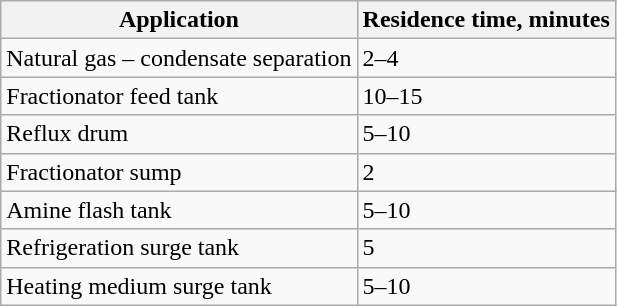<table class="wikitable">
<tr>
<th>Application</th>
<th>Residence time, minutes</th>
</tr>
<tr>
<td>Natural gas – condensate separation</td>
<td>2–4</td>
</tr>
<tr>
<td>Fractionator feed tank</td>
<td>10–15</td>
</tr>
<tr>
<td>Reflux drum</td>
<td>5–10</td>
</tr>
<tr>
<td>Fractionator sump</td>
<td>2</td>
</tr>
<tr>
<td>Amine flash tank</td>
<td>5–10</td>
</tr>
<tr>
<td>Refrigeration surge tank</td>
<td>5</td>
</tr>
<tr>
<td>Heating medium surge tank</td>
<td>5–10</td>
</tr>
</table>
